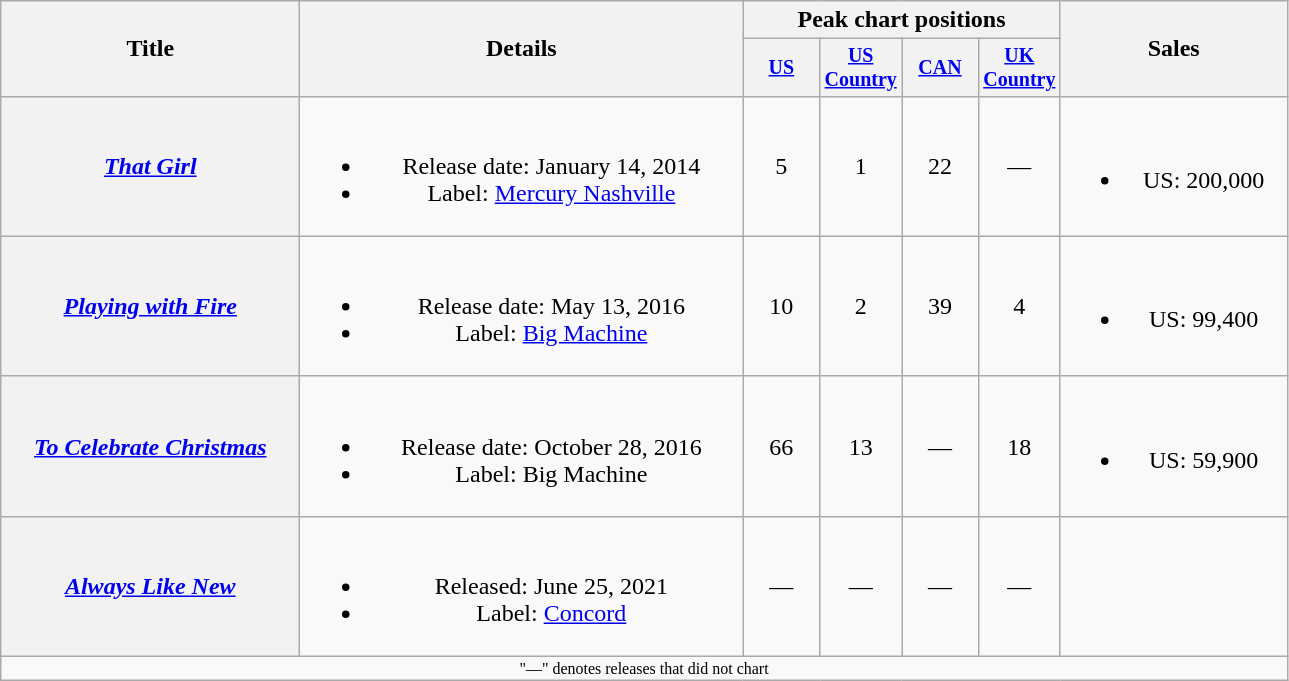<table class="wikitable plainrowheaders" style="text-align:center;">
<tr>
<th rowspan="2" style="width:12em;">Title</th>
<th rowspan="2" style="width:18em;">Details</th>
<th colspan="4">Peak chart positions</th>
<th rowspan="2" style="width:9em;">Sales</th>
</tr>
<tr style="font-size:smaller;">
<th style="width:45px;"><a href='#'>US</a><br></th>
<th style="width:45px;"><a href='#'>US Country</a><br></th>
<th style="width:45px;"><a href='#'>CAN</a><br></th>
<th style="width:45px;"><a href='#'>UK Country</a><br></th>
</tr>
<tr>
<th scope="row"><em><a href='#'>That Girl</a></em></th>
<td><br><ul><li>Release date: January 14, 2014</li><li>Label: <a href='#'>Mercury Nashville</a></li></ul></td>
<td>5</td>
<td>1</td>
<td>22</td>
<td>—</td>
<td><br><ul><li>US: 200,000</li></ul></td>
</tr>
<tr>
<th scope="row"><em><a href='#'>Playing with Fire</a></em></th>
<td><br><ul><li>Release date: May 13, 2016</li><li>Label: <a href='#'>Big Machine</a></li></ul></td>
<td>10</td>
<td>2</td>
<td>39</td>
<td>4</td>
<td><br><ul><li>US: 99,400</li></ul></td>
</tr>
<tr>
<th scope="row"><em><a href='#'>To Celebrate Christmas</a></em></th>
<td><br><ul><li>Release date: October 28, 2016</li><li>Label: Big Machine</li></ul></td>
<td>66</td>
<td>13</td>
<td>—</td>
<td>18</td>
<td><br><ul><li>US: 59,900</li></ul></td>
</tr>
<tr>
<th scope="row"><em><a href='#'>Always Like New</a></em></th>
<td><br><ul><li>Released: June 25, 2021</li><li>Label: <a href='#'>Concord</a></li></ul></td>
<td>—</td>
<td>—</td>
<td>—</td>
<td>—</td>
<td></td>
</tr>
<tr>
<td colspan="7" style="font-size:8pt">"—" denotes releases that did not chart</td>
</tr>
</table>
